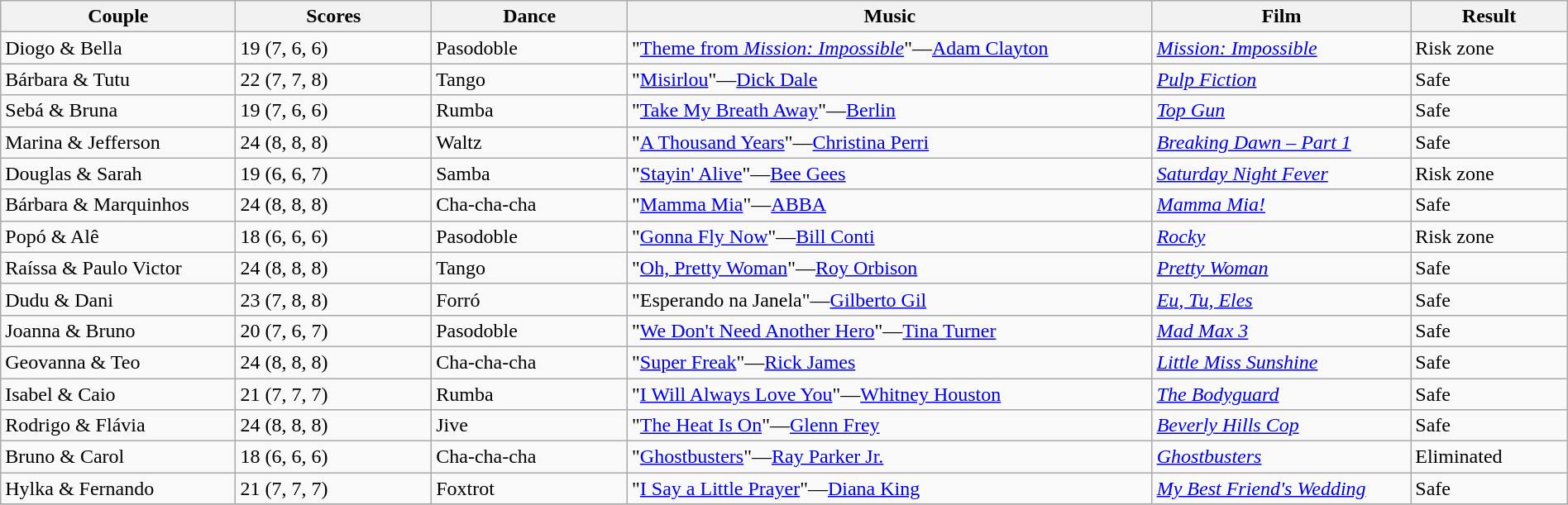<table class="wikitable sortable" style="width:100%;">
<tr>
<th style="width:15.0%;">Couple</th>
<th style="width:12.5%;">Scores</th>
<th style="width:12.5%;">Dance</th>
<th style="width:33.5%;">Music</th>
<th style="width:16.5%;">Film</th>
<th style="width:10.0%;">Result</th>
</tr>
<tr>
<td>Diogo & Bella</td>
<td>19 (7, 6, 6)</td>
<td>Pasodoble</td>
<td>"<a href='#'>Theme from <em>Mission: Impossible</em></a>"—<a href='#'>Adam Clayton</a></td>
<td><em><a href='#'>Mission: Impossible</a></em></td>
<td>Risk zone</td>
</tr>
<tr>
<td>Bárbara & Tutu</td>
<td>22 (7, 7, 8)</td>
<td>Tango</td>
<td>"<a href='#'>Misirlou</a>"—<a href='#'>Dick Dale</a></td>
<td><em><a href='#'>Pulp Fiction</a></em></td>
<td>Safe</td>
</tr>
<tr>
<td>Sebá & Bruna</td>
<td>19 (7, 6, 6)</td>
<td>Rumba</td>
<td>"<a href='#'>Take My Breath Away</a>"—<a href='#'>Berlin</a></td>
<td><em><a href='#'>Top Gun</a></em></td>
<td>Safe</td>
</tr>
<tr>
<td>Marina & Jefferson</td>
<td>24 (8, 8, 8)</td>
<td>Waltz</td>
<td>"<a href='#'>A Thousand Years</a>"—<a href='#'>Christina Perri</a></td>
<td><em><a href='#'>Breaking Dawn – Part 1</a></em></td>
<td>Safe</td>
</tr>
<tr>
<td>Douglas & Sarah</td>
<td>19 (6, 6, 7)</td>
<td>Samba</td>
<td>"<a href='#'>Stayin' Alive</a>"—<a href='#'>Bee Gees</a></td>
<td><em><a href='#'>Saturday Night Fever</a></em></td>
<td>Risk zone</td>
</tr>
<tr>
<td>Bárbara & Marquinhos</td>
<td>24 (8, 8, 8)</td>
<td>Cha-cha-cha</td>
<td>"<a href='#'>Mamma Mia</a>"—<a href='#'>ABBA</a></td>
<td><em><a href='#'>Mamma Mia!</a></em></td>
<td>Safe</td>
</tr>
<tr>
<td>Popó & Alê</td>
<td>18 (6, 6, 6)</td>
<td>Pasodoble</td>
<td>"<a href='#'>Gonna Fly Now</a>"—<a href='#'>Bill Conti</a></td>
<td><em><a href='#'>Rocky</a></em></td>
<td>Risk zone</td>
</tr>
<tr>
<td>Raíssa & Paulo Victor</td>
<td>24 (8, 8, 8)</td>
<td>Tango</td>
<td>"<a href='#'>Oh, Pretty Woman</a>"—<a href='#'>Roy Orbison</a></td>
<td><em><a href='#'>Pretty Woman</a></em></td>
<td>Safe</td>
</tr>
<tr>
<td>Dudu & Dani</td>
<td>23 (7, 8, 8)</td>
<td>Forró</td>
<td>"Esperando na Janela"—<a href='#'>Gilberto Gil</a></td>
<td><em><a href='#'>Eu, Tu, Eles</a></em></td>
<td>Safe</td>
</tr>
<tr>
<td>Joanna & Bruno</td>
<td>20 (7, 6, 7)</td>
<td>Pasodoble</td>
<td>"<a href='#'>We Don't Need Another Hero</a>"—<a href='#'>Tina Turner</a></td>
<td><em><a href='#'>Mad Max 3</a></em></td>
<td>Safe</td>
</tr>
<tr>
<td>Geovanna & Teo</td>
<td>24 (8, 8, 8)</td>
<td>Cha-cha-cha</td>
<td>"<a href='#'>Super Freak</a>"—<a href='#'>Rick James</a></td>
<td><em><a href='#'>Little Miss Sunshine</a></em></td>
<td>Safe</td>
</tr>
<tr>
<td>Isabel & Caio</td>
<td>21 (7, 7, 7)</td>
<td>Rumba</td>
<td>"<a href='#'>I Will Always Love You</a>"—<a href='#'>Whitney Houston</a></td>
<td><em><a href='#'>The Bodyguard</a></em></td>
<td>Safe</td>
</tr>
<tr>
<td>Rodrigo & Flávia</td>
<td>24 (8, 8, 8)</td>
<td>Jive</td>
<td>"<a href='#'>The Heat Is On</a>"—<a href='#'>Glenn Frey</a></td>
<td><em><a href='#'>Beverly Hills Cop</a></em></td>
<td>Safe</td>
</tr>
<tr>
<td>Bruno & Carol</td>
<td>18 (6, 6, 6)</td>
<td>Cha-cha-cha</td>
<td>"<a href='#'>Ghostbusters</a>"—<a href='#'>Ray Parker Jr.</a></td>
<td><em><a href='#'>Ghostbusters</a></em></td>
<td>Eliminated</td>
</tr>
<tr>
<td>Hylka & Fernando</td>
<td>21 (7, 7, 7)</td>
<td>Foxtrot</td>
<td>"<a href='#'>I Say a Little Prayer</a>"—<a href='#'>Diana King</a></td>
<td><em><a href='#'>My Best Friend's Wedding</a></em></td>
<td>Safe</td>
</tr>
<tr>
</tr>
</table>
